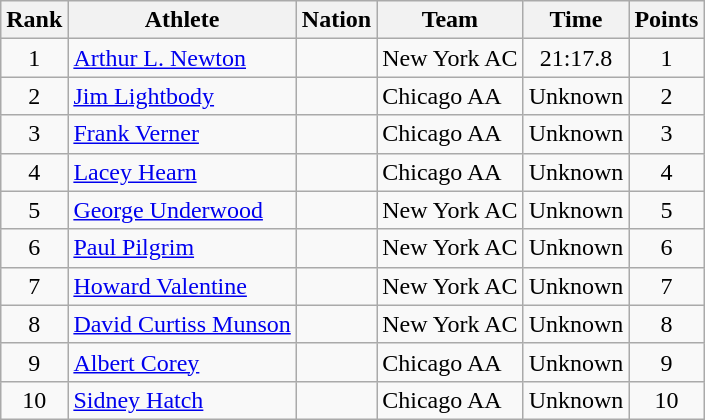<table class="wikitable sortable" style="text-align:center">
<tr>
<th>Rank</th>
<th>Athlete</th>
<th>Nation</th>
<th>Team</th>
<th>Time</th>
<th>Points</th>
</tr>
<tr>
<td>1</td>
<td align=left data-sort-value=Newton><a href='#'>Arthur L. Newton</a></td>
<td align=left></td>
<td align=left>New York AC</td>
<td>21:17.8</td>
<td>1</td>
</tr>
<tr>
<td>2</td>
<td align=left data-sort-value=Lightbody><a href='#'>Jim Lightbody</a></td>
<td align=left></td>
<td align=left>Chicago AA</td>
<td data-sort-value=88:88.8>Unknown</td>
<td>2</td>
</tr>
<tr>
<td>3</td>
<td align=left data-sort-value=Verner><a href='#'>Frank Verner</a></td>
<td align=left></td>
<td align=left>Chicago AA</td>
<td data-sort-value=88:88.8>Unknown</td>
<td>3</td>
</tr>
<tr>
<td>4</td>
<td align=left data-sort-value=Hearn><a href='#'>Lacey Hearn</a></td>
<td align=left></td>
<td align=left>Chicago AA</td>
<td data-sort-value=88:88.8>Unknown</td>
<td>4</td>
</tr>
<tr>
<td>5</td>
<td align=left data-sort-value=Underwood><a href='#'>George Underwood</a></td>
<td align=left></td>
<td align=left>New York AC</td>
<td data-sort-value=88:88.8>Unknown</td>
<td>5</td>
</tr>
<tr>
<td>6</td>
<td align=left data-sort-value=Pilgrim><a href='#'>Paul Pilgrim</a></td>
<td align=left></td>
<td align=left>New York AC</td>
<td data-sort-value=88:88.8>Unknown</td>
<td>6</td>
</tr>
<tr>
<td>7</td>
<td align=left data-sort-value=Valentine><a href='#'>Howard Valentine</a></td>
<td align=left></td>
<td align=left>New York AC</td>
<td data-sort-value=88:88.8>Unknown</td>
<td>7</td>
</tr>
<tr>
<td>8</td>
<td align=left data-sort-value=Munson><a href='#'>David Curtiss Munson</a></td>
<td align=left></td>
<td align=left>New York AC</td>
<td data-sort-value=88:88.8>Unknown</td>
<td>8</td>
</tr>
<tr>
<td>9</td>
<td align=left data-sort-value=Corey><a href='#'>Albert Corey</a></td>
<td align=left></td>
<td align=left>Chicago AA</td>
<td data-sort-value=88:88.8>Unknown</td>
<td>9</td>
</tr>
<tr>
<td>10</td>
<td align=left data-sort-value=Hatch><a href='#'>Sidney Hatch</a></td>
<td align=left></td>
<td align=left>Chicago AA</td>
<td data-sort-value=88:88.8>Unknown</td>
<td>10</td>
</tr>
</table>
